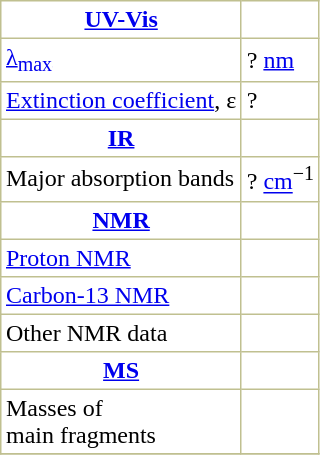<table border="1" cellspacing="0" cellpadding="3" style="margin: 0 0 0 0.5em; background: #FFFFFF; border-collapse: collapse; border-color: #C0C090;">
<tr>
<th><a href='#'>UV-Vis</a></th>
</tr>
<tr>
<td><a href='#'>λ<sub>max</sub></a></td>
<td>? <a href='#'>nm</a></td>
</tr>
<tr>
<td><a href='#'>Extinction coefficient</a>, ε</td>
<td>?</td>
</tr>
<tr>
<th><a href='#'>IR</a></th>
</tr>
<tr>
<td>Major absorption bands</td>
<td>? <a href='#'>cm</a><sup>−1</sup></td>
</tr>
<tr>
<th><a href='#'>NMR</a></th>
</tr>
<tr>
<td><a href='#'>Proton NMR</a> </td>
<td> </td>
</tr>
<tr>
<td><a href='#'>Carbon-13 NMR</a> </td>
<td> </td>
</tr>
<tr>
<td>Other NMR data </td>
<td> </td>
</tr>
<tr>
<th><a href='#'>MS</a></th>
</tr>
<tr>
<td>Masses of <br>main fragments</td>
<td>  </td>
</tr>
<tr>
</tr>
</table>
